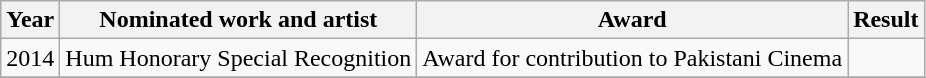<table class="wikitable">
<tr>
<th>Year</th>
<th>Nominated work and artist</th>
<th>Award</th>
<th>Result</th>
</tr>
<tr>
<td>2014</td>
<td>Hum Honorary Special Recognition</td>
<td>Award for contribution to Pakistani Cinema</td>
<td></td>
</tr>
<tr>
</tr>
</table>
